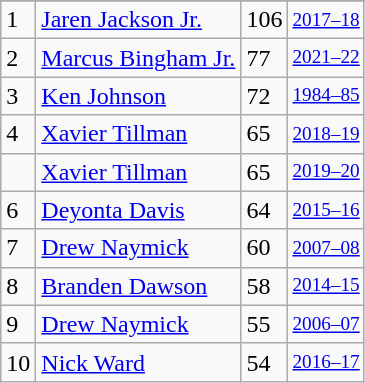<table class="wikitable">
<tr>
</tr>
<tr>
<td>1</td>
<td><a href='#'>Jaren Jackson Jr.</a></td>
<td>106</td>
<td style="font-size:80%;"><a href='#'>2017–18</a></td>
</tr>
<tr>
<td>2</td>
<td><a href='#'>Marcus Bingham Jr.</a></td>
<td>77</td>
<td style="font-size:80%;"><a href='#'>2021–22</a></td>
</tr>
<tr>
<td>3</td>
<td><a href='#'>Ken Johnson</a></td>
<td>72</td>
<td style="font-size:80%;"><a href='#'>1984–85</a></td>
</tr>
<tr>
<td>4</td>
<td><a href='#'>Xavier Tillman</a></td>
<td>65</td>
<td style="font-size:80%;"><a href='#'>2018–19</a></td>
</tr>
<tr>
<td></td>
<td><a href='#'>Xavier Tillman</a></td>
<td>65</td>
<td style="font-size:80%;"><a href='#'>2019–20</a></td>
</tr>
<tr>
<td>6</td>
<td><a href='#'>Deyonta Davis</a></td>
<td>64</td>
<td style="font-size:80%;"><a href='#'>2015–16</a></td>
</tr>
<tr>
<td>7</td>
<td><a href='#'>Drew Naymick</a></td>
<td>60</td>
<td style="font-size:80%;"><a href='#'>2007–08</a></td>
</tr>
<tr>
<td>8</td>
<td><a href='#'>Branden Dawson</a></td>
<td>58</td>
<td style="font-size:80%;"><a href='#'>2014–15</a></td>
</tr>
<tr>
<td>9</td>
<td><a href='#'>Drew Naymick</a></td>
<td>55</td>
<td style="font-size:80%;"><a href='#'>2006–07</a></td>
</tr>
<tr>
<td>10</td>
<td><a href='#'>Nick Ward</a></td>
<td>54</td>
<td style="font-size:80%;"><a href='#'>2016–17</a></td>
</tr>
</table>
